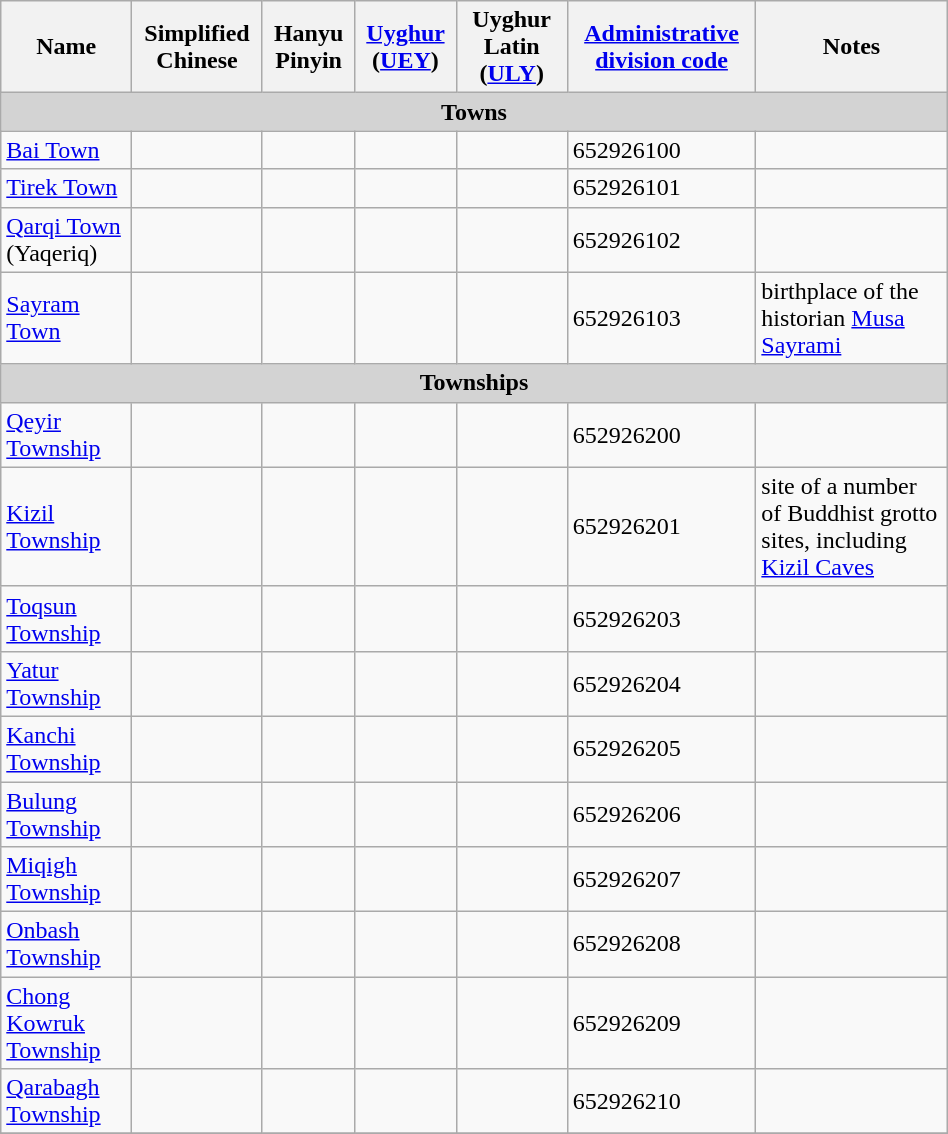<table class="wikitable" align="center" style="width:50%; border="1">
<tr>
<th>Name</th>
<th>Simplified Chinese</th>
<th>Hanyu Pinyin</th>
<th><a href='#'>Uyghur</a> (<a href='#'>UEY</a>)</th>
<th>Uyghur Latin (<a href='#'>ULY</a>)</th>
<th><a href='#'>Administrative division code</a></th>
<th>Notes</th>
</tr>
<tr>
<td colspan="8"  style="text-align:center; background:#d3d3d3;"><strong>Towns</strong></td>
</tr>
<tr --------->
<td><a href='#'>Bai Town</a></td>
<td></td>
<td></td>
<td></td>
<td></td>
<td>652926100</td>
<td></td>
</tr>
<tr>
<td><a href='#'>Tirek Town</a></td>
<td></td>
<td></td>
<td></td>
<td></td>
<td>652926101</td>
<td></td>
</tr>
<tr>
<td><a href='#'>Qarqi Town</a><br>(Yaqeriq)</td>
<td></td>
<td></td>
<td></td>
<td></td>
<td>652926102</td>
<td></td>
</tr>
<tr>
<td><a href='#'>Sayram Town</a></td>
<td></td>
<td></td>
<td></td>
<td></td>
<td>652926103</td>
<td>birthplace of the historian <a href='#'>Musa Sayrami</a></td>
</tr>
<tr>
<td colspan="8"  style="text-align:center; background:#d3d3d3;"><strong>Townships</strong></td>
</tr>
<tr --------->
<td><a href='#'>Qeyir Township</a></td>
<td></td>
<td></td>
<td></td>
<td></td>
<td>652926200</td>
<td></td>
</tr>
<tr>
<td><a href='#'>Kizil Township</a></td>
<td></td>
<td></td>
<td></td>
<td></td>
<td>652926201</td>
<td>site of a number of Buddhist grotto sites, including <a href='#'>Kizil Caves</a></td>
</tr>
<tr>
<td><a href='#'>Toqsun Township</a></td>
<td></td>
<td></td>
<td></td>
<td></td>
<td>652926203</td>
<td></td>
</tr>
<tr>
<td><a href='#'>Yatur Township</a></td>
<td></td>
<td></td>
<td></td>
<td></td>
<td>652926204</td>
<td></td>
</tr>
<tr>
<td><a href='#'>Kanchi Township</a></td>
<td></td>
<td></td>
<td></td>
<td></td>
<td>652926205</td>
<td></td>
</tr>
<tr>
<td><a href='#'>Bulung Township</a></td>
<td></td>
<td></td>
<td></td>
<td></td>
<td>652926206</td>
<td></td>
</tr>
<tr>
<td><a href='#'>Miqigh Township</a></td>
<td></td>
<td></td>
<td></td>
<td></td>
<td>652926207</td>
<td></td>
</tr>
<tr>
<td><a href='#'>Onbash Township</a></td>
<td></td>
<td></td>
<td></td>
<td></td>
<td>652926208</td>
<td></td>
</tr>
<tr>
<td><a href='#'>Chong Kowruk Township</a></td>
<td></td>
<td></td>
<td></td>
<td></td>
<td>652926209</td>
<td></td>
</tr>
<tr>
<td><a href='#'>Qarabagh Township</a></td>
<td></td>
<td></td>
<td></td>
<td></td>
<td>652926210</td>
<td></td>
</tr>
<tr>
</tr>
</table>
